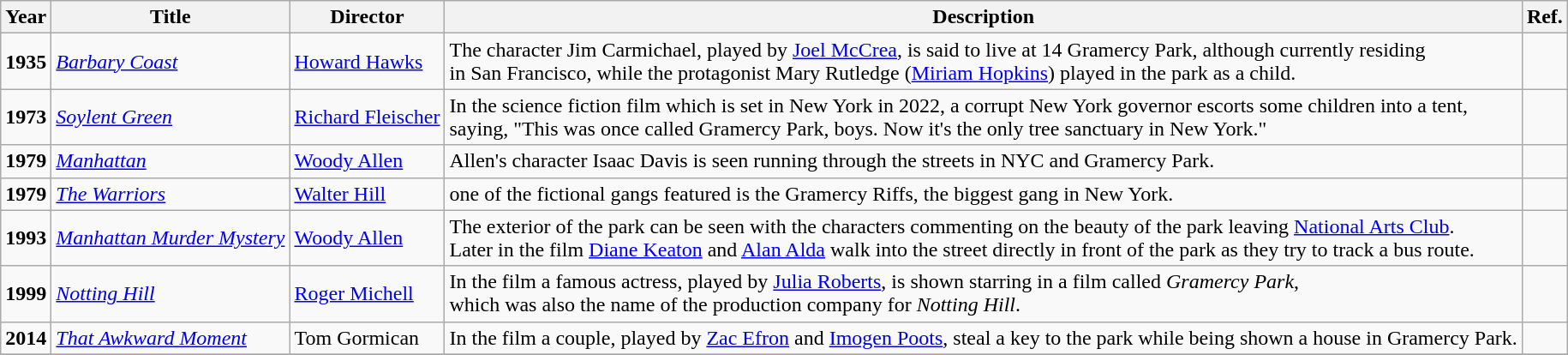<table class="wikitable">
<tr>
<th>Year</th>
<th>Title</th>
<th>Director</th>
<th>Description</th>
<th class="unsortable">Ref.</th>
</tr>
<tr>
<td><strong>1935</strong></td>
<td><em><a href='#'>Barbary Coast</a></em></td>
<td><a href='#'>Howard Hawks</a></td>
<td>The character Jim Carmichael, played by <a href='#'>Joel McCrea</a>, is said to live at 14 Gramercy Park, although currently residing <br> in San Francisco, while the protagonist Mary Rutledge (<a href='#'>Miriam Hopkins</a>) played in the park as a child.</td>
<td></td>
</tr>
<tr>
<td><strong>1973</strong></td>
<td><em><a href='#'>Soylent Green</a></em></td>
<td><a href='#'>Richard Fleischer</a></td>
<td>In the science fiction film which is set in New York in 2022, a corrupt New York governor escorts some children into a tent, <br> saying, "This was once called Gramercy Park, boys. Now it's the only tree sanctuary in New York."</td>
<td></td>
</tr>
<tr>
<td><strong>1979</strong></td>
<td><em><a href='#'>Manhattan</a></em></td>
<td><a href='#'>Woody Allen</a></td>
<td>Allen's character Isaac Davis is seen running through the streets in NYC and Gramercy Park.</td>
<td></td>
</tr>
<tr>
<td><strong>1979</strong></td>
<td><em><a href='#'>The Warriors</a></em></td>
<td><a href='#'>Walter Hill</a></td>
<td>one of the fictional gangs featured is the Gramercy Riffs, the biggest gang in New York.</td>
<td></td>
</tr>
<tr>
<td><strong>1993</strong></td>
<td><em><a href='#'>Manhattan Murder Mystery</a></em></td>
<td><a href='#'>Woody Allen</a></td>
<td>The exterior of the park can be seen with the characters commenting on the beauty of the park leaving <a href='#'>National Arts Club</a>. <br> Later in the film <a href='#'>Diane Keaton</a> and <a href='#'>Alan Alda</a> walk into the street directly in front of the park as they try to track a bus route.</td>
<td></td>
</tr>
<tr>
<td><strong>1999</strong></td>
<td><em><a href='#'>Notting Hill</a></em></td>
<td><a href='#'>Roger Michell</a></td>
<td>In the film a famous actress, played by <a href='#'>Julia Roberts</a>, is shown starring in a film called <em>Gramercy Park</em>, <br> which was also the name of the production company for <em>Notting Hill</em>.</td>
<td></td>
</tr>
<tr>
<td><strong>2014</strong></td>
<td><em><a href='#'>That Awkward Moment</a></em></td>
<td>Tom Gormican</td>
<td>In the film a couple, played by <a href='#'>Zac Efron</a> and <a href='#'>Imogen Poots</a>, steal a key to the park while being shown a house in Gramercy Park.</td>
<td></td>
</tr>
<tr>
</tr>
</table>
